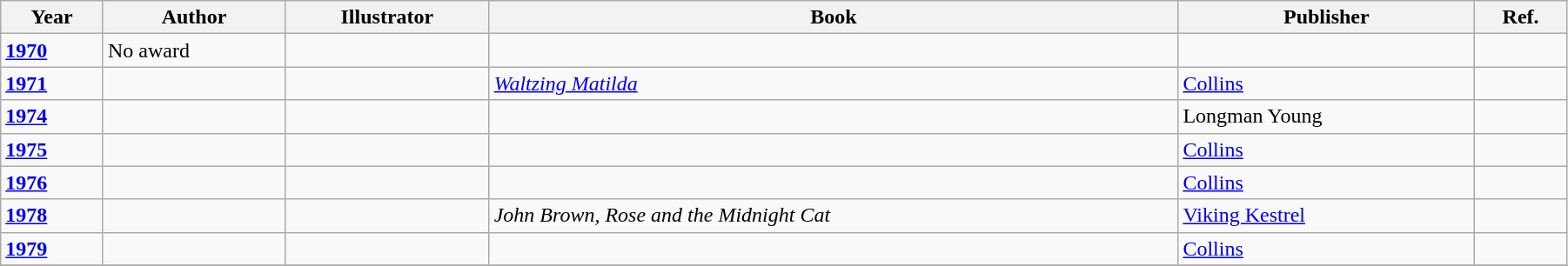<table class="wikitable sortable mw-collapsible" width="95%">
<tr>
<th>Year</th>
<th>Author</th>
<th>Illustrator</th>
<th>Book</th>
<th>Publisher</th>
<th>Ref.</th>
</tr>
<tr>
<td><strong><a href='#'>1970</a></strong></td>
<td>No award</td>
<td></td>
<td></td>
<td></td>
<td></td>
</tr>
<tr>
<td><strong><a href='#'>1971</a></strong></td>
<td></td>
<td></td>
<td><em><a href='#'>Waltzing Matilda</a></em></td>
<td><a href='#'>Collins</a></td>
<td></td>
</tr>
<tr>
<td><strong><a href='#'>1974</a></strong></td>
<td></td>
<td></td>
<td></td>
<td>Longman Young</td>
<td></td>
</tr>
<tr>
<td><strong><a href='#'>1975</a></strong></td>
<td></td>
<td></td>
<td><em></em></td>
<td><a href='#'>Collins</a></td>
<td></td>
</tr>
<tr>
<td><strong><a href='#'>1976</a></strong></td>
<td></td>
<td></td>
<td><em></em></td>
<td><a href='#'>Collins</a></td>
<td></td>
</tr>
<tr>
<td><a href='#'><strong>1978</strong></a></td>
<td></td>
<td></td>
<td><em>John Brown, Rose and the Midnight Cat</em></td>
<td><a href='#'>Viking Kestrel</a></td>
<td></td>
</tr>
<tr>
<td><a href='#'><strong>1979</strong></a></td>
<td></td>
<td></td>
<td></td>
<td><a href='#'>Collins</a></td>
<td></td>
</tr>
<tr>
</tr>
</table>
